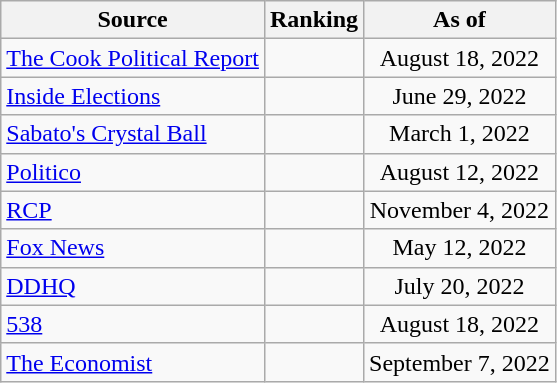<table class="wikitable" style="text-align:center">
<tr>
<th>Source</th>
<th>Ranking</th>
<th>As of</th>
</tr>
<tr>
<td align=left><a href='#'>The Cook Political Report</a></td>
<td></td>
<td>August 18, 2022</td>
</tr>
<tr>
<td align=left><a href='#'>Inside Elections</a></td>
<td></td>
<td>June 29, 2022</td>
</tr>
<tr>
<td align=left><a href='#'>Sabato's Crystal Ball</a></td>
<td></td>
<td>March 1, 2022</td>
</tr>
<tr>
<td align="left"><a href='#'>Politico</a></td>
<td></td>
<td>August 12, 2022</td>
</tr>
<tr>
<td align="left"><a href='#'>RCP</a></td>
<td></td>
<td>November 4, 2022</td>
</tr>
<tr>
<td align=left><a href='#'>Fox News</a></td>
<td></td>
<td>May 12, 2022</td>
</tr>
<tr>
<td align="left"><a href='#'>DDHQ</a></td>
<td></td>
<td>July 20, 2022</td>
</tr>
<tr>
<td align="left"><a href='#'>538</a></td>
<td></td>
<td>August 18, 2022</td>
</tr>
<tr>
<td align="left"><a href='#'>The Economist</a></td>
<td></td>
<td>September 7, 2022</td>
</tr>
</table>
